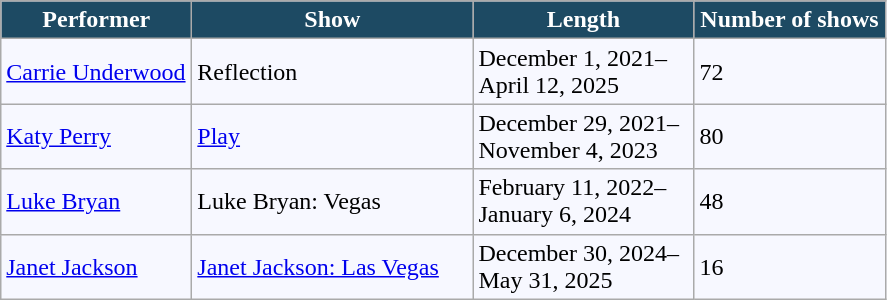<table class="wikitable" style="margin:left; border:#88a; background:#f7f8ff; padding:5px;">
<tr>
<th style="color: #ffffff; background-color: #1d4a63" width=120px;>Performer</th>
<th style="color: #ffffff; background-color: #1d4a63" width=180px;>Show</th>
<th style="color: #ffffff; background-color: #1d4a63" width=140px;>Length</th>
<th style="color: #ffffff; background-color: #1d4a63" width=120px;>Number of shows</th>
</tr>
<tr>
<td><a href='#'>Carrie Underwood</a></td>
<td>Reflection</td>
<td>December 1, 2021–April 12, 2025</td>
<td>72</td>
</tr>
<tr>
<td><a href='#'>Katy Perry</a></td>
<td><a href='#'>Play</a></td>
<td>December 29, 2021–November 4, 2023</td>
<td>80</td>
</tr>
<tr>
<td><a href='#'>Luke Bryan</a></td>
<td>Luke Bryan: Vegas</td>
<td>February 11, 2022–January 6, 2024</td>
<td>48</td>
</tr>
<tr>
<td><a href='#'>Janet Jackson</a></td>
<td><a href='#'>Janet Jackson: Las Vegas</a></td>
<td>December 30, 2024–May 31, 2025</td>
<td>16</td>
</tr>
<tr>
</tr>
</table>
